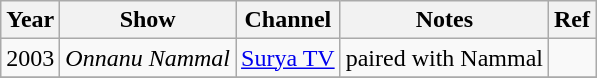<table class="wikitable">
<tr>
<th>Year</th>
<th>Show</th>
<th>Channel</th>
<th>Notes</th>
<th>Ref</th>
</tr>
<tr>
<td>2003</td>
<td><em>Onnanu Nammal</em></td>
<td><a href='#'>Surya TV</a></td>
<td>paired with Nammal</td>
<td></td>
</tr>
<tr>
</tr>
</table>
